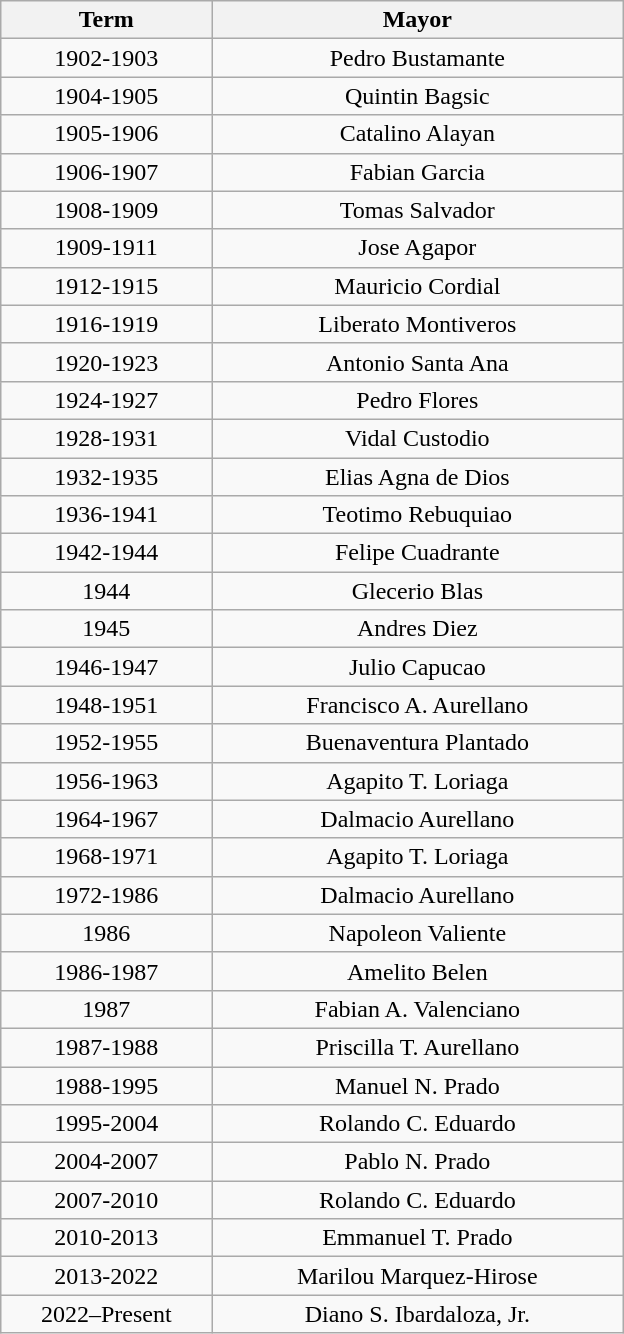<table class="wikitable sortable" style="text-align: center">
<tr>
<th style="width: 100pt;">Term</th>
<th style="width: 200pt;">Mayor</th>
</tr>
<tr>
<td>1902-1903</td>
<td>Pedro Bustamante</td>
</tr>
<tr>
<td>1904-1905</td>
<td>Quintin Bagsic</td>
</tr>
<tr>
<td>1905-1906</td>
<td>Catalino Alayan</td>
</tr>
<tr>
<td>1906-1907</td>
<td>Fabian Garcia</td>
</tr>
<tr>
<td>1908-1909</td>
<td>Tomas Salvador</td>
</tr>
<tr>
<td>1909-1911</td>
<td>Jose Agapor</td>
</tr>
<tr>
<td>1912-1915</td>
<td>Mauricio Cordial</td>
</tr>
<tr>
<td>1916-1919</td>
<td>Liberato Montiveros</td>
</tr>
<tr>
<td>1920-1923</td>
<td>Antonio Santa Ana</td>
</tr>
<tr>
<td>1924-1927</td>
<td>Pedro Flores</td>
</tr>
<tr>
<td>1928-1931</td>
<td>Vidal Custodio</td>
</tr>
<tr>
<td>1932-1935</td>
<td>Elias Agna de Dios</td>
</tr>
<tr>
<td>1936-1941</td>
<td>Teotimo Rebuquiao</td>
</tr>
<tr>
<td>1942-1944</td>
<td>Felipe Cuadrante</td>
</tr>
<tr>
<td>1944</td>
<td>Glecerio Blas</td>
</tr>
<tr>
<td>1945</td>
<td>Andres Diez</td>
</tr>
<tr>
<td>1946-1947</td>
<td>Julio Capucao</td>
</tr>
<tr>
<td>1948-1951</td>
<td>Francisco A.  Aurellano</td>
</tr>
<tr>
<td>1952-1955</td>
<td>Buenaventura Plantado</td>
</tr>
<tr>
<td>1956-1963</td>
<td>Agapito T. Loriaga</td>
</tr>
<tr>
<td>1964-1967</td>
<td>Dalmacio Aurellano</td>
</tr>
<tr>
<td>1968-1971</td>
<td>Agapito T. Loriaga</td>
</tr>
<tr>
<td>1972-1986</td>
<td>Dalmacio Aurellano</td>
</tr>
<tr>
<td>1986</td>
<td>Napoleon Valiente</td>
</tr>
<tr>
<td>1986-1987</td>
<td>Amelito Belen</td>
</tr>
<tr>
<td>1987</td>
<td>Fabian A. Valenciano</td>
</tr>
<tr>
<td>1987-1988</td>
<td>Priscilla T. Aurellano</td>
</tr>
<tr>
<td>1988-1995</td>
<td>Manuel N. Prado</td>
</tr>
<tr>
<td>1995-2004</td>
<td>Rolando C. Eduardo</td>
</tr>
<tr>
<td>2004-2007</td>
<td>Pablo N. Prado</td>
</tr>
<tr>
<td>2007-2010</td>
<td>Rolando C. Eduardo</td>
</tr>
<tr>
<td>2010-2013</td>
<td>Emmanuel T. Prado</td>
</tr>
<tr>
<td>2013-2022</td>
<td>Marilou Marquez-Hirose</td>
</tr>
<tr>
<td>2022–Present</td>
<td>Diano S. Ibardaloza, Jr.</td>
</tr>
</table>
